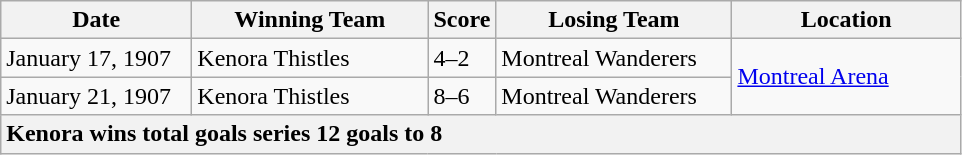<table class="wikitable">
<tr>
<th width="120">Date</th>
<th width="150">Winning Team</th>
<th width="5">Score</th>
<th width="150">Losing Team</th>
<th width="145">Location</th>
</tr>
<tr>
<td>January 17, 1907</td>
<td>Kenora Thistles</td>
<td>4–2</td>
<td>Montreal Wanderers</td>
<td rowspan="2"><a href='#'>Montreal Arena</a></td>
</tr>
<tr>
<td>January 21, 1907</td>
<td>Kenora Thistles</td>
<td>8–6</td>
<td>Montreal Wanderers</td>
</tr>
<tr>
<th colspan="5" style="text-align:left;">Kenora wins total goals series 12 goals to 8</th>
</tr>
</table>
